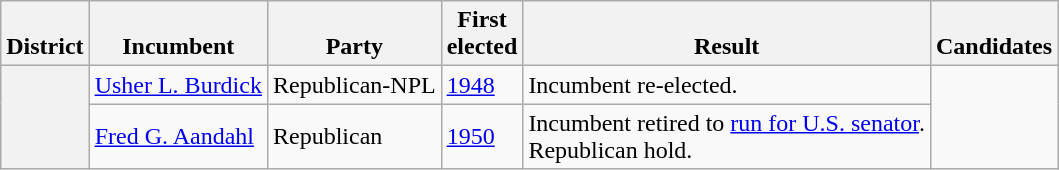<table class=wikitable>
<tr valign=bottom>
<th>District</th>
<th>Incumbent</th>
<th>Party</th>
<th>First<br>elected</th>
<th>Result</th>
<th>Candidates</th>
</tr>
<tr>
<th rowspan="2"></th>
<td><a href='#'>Usher L. Burdick</a></td>
<td>Republican-NPL</td>
<td><a href='#'>1948</a></td>
<td>Incumbent re-elected.</td>
<td nowrap rowspan=2></td>
</tr>
<tr>
<td><a href='#'>Fred G. Aandahl</a></td>
<td>Republican</td>
<td><a href='#'>1950</a></td>
<td>Incumbent retired to <a href='#'>run for U.S. senator</a>.<br>Republican hold.</td>
</tr>
</table>
